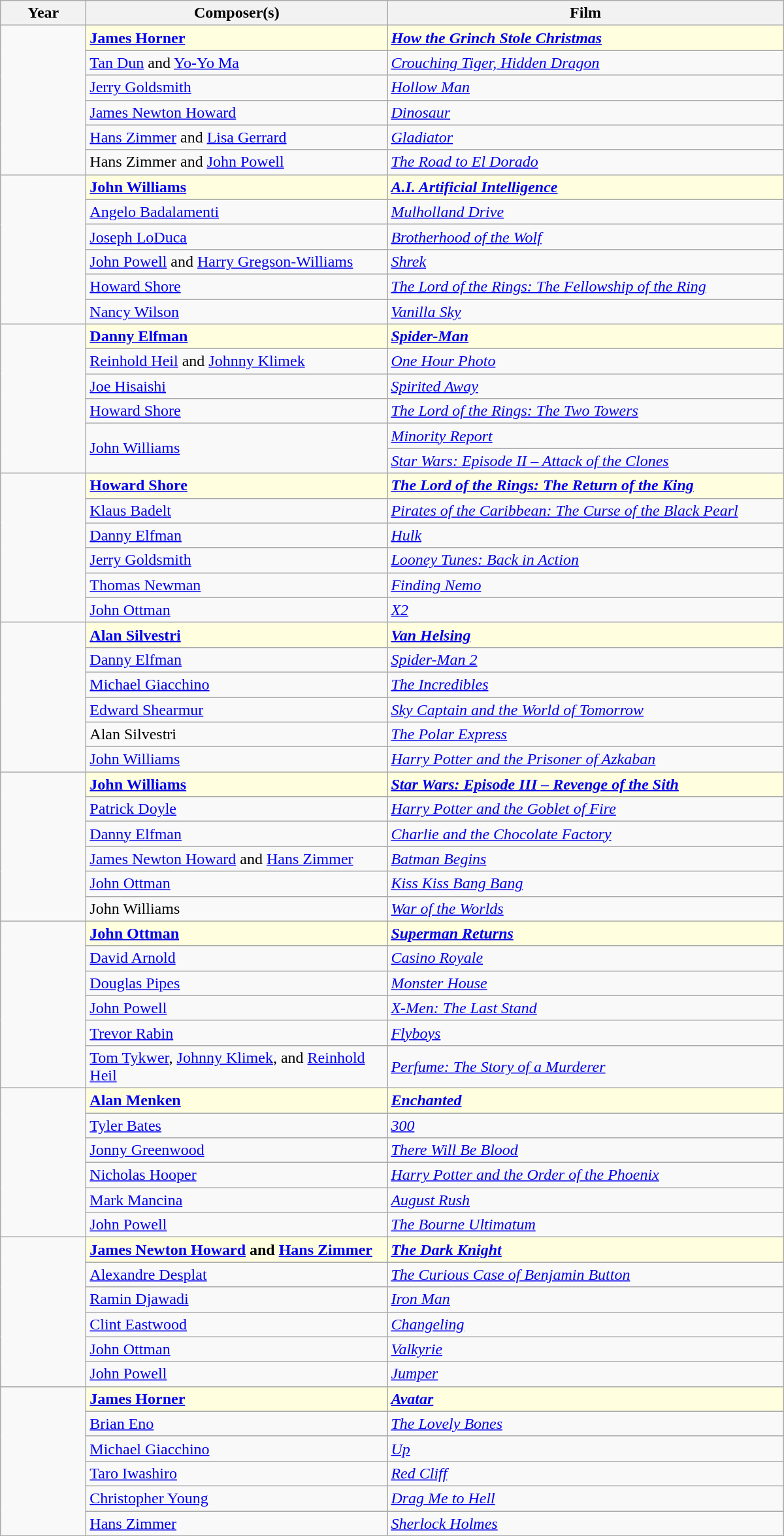<table class="wikitable" width="800px" border="1" cellpadding="5" cellspacing="0" align="centre">
<tr>
<th width="80px">Year</th>
<th width="300px">Composer(s)</th>
<th>Film</th>
</tr>
<tr>
<td rowspan=6></td>
<td style="background:lightyellow"><strong><a href='#'>James Horner</a></strong></td>
<td style="background:lightyellow"><strong><em><a href='#'>How the Grinch Stole Christmas</a></em></strong></td>
</tr>
<tr>
<td><a href='#'>Tan Dun</a> and <a href='#'>Yo-Yo Ma</a></td>
<td><em><a href='#'>Crouching Tiger, Hidden Dragon</a></em></td>
</tr>
<tr>
<td><a href='#'>Jerry Goldsmith</a></td>
<td><em><a href='#'>Hollow Man</a></em></td>
</tr>
<tr>
<td><a href='#'>James Newton Howard</a></td>
<td><em><a href='#'>Dinosaur</a></em></td>
</tr>
<tr>
<td><a href='#'>Hans Zimmer</a> and <a href='#'>Lisa Gerrard</a></td>
<td><em><a href='#'>Gladiator</a></em></td>
</tr>
<tr>
<td>Hans Zimmer and <a href='#'>John Powell</a></td>
<td><em><a href='#'>The Road to El Dorado</a></em></td>
</tr>
<tr>
<td rowspan=6></td>
<td style="background:lightyellow"><strong><a href='#'>John Williams</a></strong></td>
<td style="background:lightyellow"><strong><em><a href='#'>A.I. Artificial Intelligence</a></em></strong></td>
</tr>
<tr>
<td><a href='#'>Angelo Badalamenti</a></td>
<td><em><a href='#'>Mulholland Drive</a></em></td>
</tr>
<tr>
<td><a href='#'>Joseph LoDuca</a></td>
<td><em><a href='#'>Brotherhood of the Wolf</a></em></td>
</tr>
<tr>
<td><a href='#'>John Powell</a> and <a href='#'>Harry Gregson-Williams</a></td>
<td><em><a href='#'>Shrek</a></em></td>
</tr>
<tr>
<td><a href='#'>Howard Shore</a></td>
<td><em><a href='#'>The Lord of the Rings: The Fellowship of the Ring</a></em></td>
</tr>
<tr>
<td><a href='#'>Nancy Wilson</a></td>
<td><em><a href='#'>Vanilla Sky</a></em></td>
</tr>
<tr>
<td rowspan=6></td>
<td style="background:lightyellow"><strong><a href='#'>Danny Elfman</a></strong></td>
<td style="background:lightyellow"><strong><em><a href='#'>Spider-Man</a></em></strong></td>
</tr>
<tr>
<td><a href='#'>Reinhold Heil</a> and <a href='#'>Johnny Klimek</a></td>
<td><em><a href='#'>One Hour Photo</a></em></td>
</tr>
<tr>
<td><a href='#'>Joe Hisaishi</a></td>
<td><em><a href='#'>Spirited Away</a></em></td>
</tr>
<tr>
<td><a href='#'>Howard Shore</a></td>
<td><em><a href='#'>The Lord of the Rings: The Two Towers</a></em></td>
</tr>
<tr>
<td rowspan="2"><a href='#'>John Williams</a></td>
<td><em><a href='#'>Minority Report</a></em></td>
</tr>
<tr>
<td><em><a href='#'>Star Wars: Episode II – Attack of the Clones</a></em></td>
</tr>
<tr>
<td rowspan=6></td>
<td style="background:lightyellow"><strong><a href='#'>Howard Shore</a></strong></td>
<td style="background:lightyellow"><strong><em><a href='#'>The Lord of the Rings: The Return of the King</a></em></strong></td>
</tr>
<tr>
<td><a href='#'>Klaus Badelt</a></td>
<td><em><a href='#'>Pirates of the Caribbean: The Curse of the Black Pearl</a></em></td>
</tr>
<tr>
<td><a href='#'>Danny Elfman</a></td>
<td><em><a href='#'>Hulk</a></em></td>
</tr>
<tr>
<td><a href='#'>Jerry Goldsmith</a></td>
<td><em><a href='#'>Looney Tunes: Back in Action</a></em></td>
</tr>
<tr>
<td><a href='#'>Thomas Newman</a></td>
<td><em><a href='#'>Finding Nemo</a></em></td>
</tr>
<tr>
<td><a href='#'>John Ottman</a></td>
<td><em><a href='#'>X2</a></em></td>
</tr>
<tr>
<td rowspan=6></td>
<td style="background:lightyellow"><strong><a href='#'>Alan Silvestri</a></strong></td>
<td style="background:lightyellow"><strong><em><a href='#'>Van Helsing</a></em></strong></td>
</tr>
<tr>
<td><a href='#'>Danny Elfman</a></td>
<td><em><a href='#'>Spider-Man 2</a></em></td>
</tr>
<tr>
<td><a href='#'>Michael Giacchino</a></td>
<td><em><a href='#'>The Incredibles</a></em></td>
</tr>
<tr>
<td><a href='#'>Edward Shearmur</a></td>
<td><em><a href='#'>Sky Captain and the World of Tomorrow</a></em></td>
</tr>
<tr>
<td>Alan Silvestri</td>
<td><em><a href='#'>The Polar Express</a></em></td>
</tr>
<tr>
<td><a href='#'>John Williams</a></td>
<td><em><a href='#'>Harry Potter and the Prisoner of Azkaban</a></em></td>
</tr>
<tr>
<td rowspan=6></td>
<td style="background:lightyellow"><strong><a href='#'>John Williams</a></strong></td>
<td style="background:lightyellow"><strong><em><a href='#'>Star Wars: Episode III – Revenge of the Sith</a></em></strong></td>
</tr>
<tr>
<td><a href='#'>Patrick Doyle</a></td>
<td><em><a href='#'>Harry Potter and the Goblet of Fire</a></em></td>
</tr>
<tr>
<td><a href='#'>Danny Elfman</a></td>
<td><em><a href='#'>Charlie and the Chocolate Factory</a></em></td>
</tr>
<tr>
<td><a href='#'>James Newton Howard</a> and <a href='#'>Hans Zimmer</a></td>
<td><em><a href='#'>Batman Begins</a></em></td>
</tr>
<tr>
<td><a href='#'>John Ottman</a></td>
<td><em><a href='#'>Kiss Kiss Bang Bang</a></em></td>
</tr>
<tr>
<td>John Williams</td>
<td><em><a href='#'>War of the Worlds</a></em></td>
</tr>
<tr>
<td rowspan=6></td>
<td style="background:lightyellow"><strong><a href='#'>John Ottman</a></strong></td>
<td style="background:lightyellow"><strong><em><a href='#'>Superman Returns</a></em></strong></td>
</tr>
<tr>
<td><a href='#'>David Arnold</a></td>
<td><em><a href='#'>Casino Royale</a></em></td>
</tr>
<tr>
<td><a href='#'>Douglas Pipes</a></td>
<td><em><a href='#'>Monster House</a></em></td>
</tr>
<tr>
<td><a href='#'>John Powell</a></td>
<td><em><a href='#'>X-Men: The Last Stand</a></em></td>
</tr>
<tr>
<td><a href='#'>Trevor Rabin</a></td>
<td><em><a href='#'>Flyboys</a></em></td>
</tr>
<tr>
<td><a href='#'>Tom Tykwer</a>, <a href='#'>Johnny Klimek</a>, and <a href='#'>Reinhold Heil</a></td>
<td><em><a href='#'>Perfume: The Story of a Murderer</a></em></td>
</tr>
<tr>
<td rowspan=6></td>
<td style="background:lightyellow"><strong><a href='#'>Alan Menken</a></strong></td>
<td style="background:lightyellow"><strong><em><a href='#'>Enchanted</a></em></strong></td>
</tr>
<tr>
<td><a href='#'>Tyler Bates</a></td>
<td><em><a href='#'>300</a></em></td>
</tr>
<tr>
<td><a href='#'>Jonny Greenwood</a></td>
<td><em><a href='#'>There Will Be Blood</a></em></td>
</tr>
<tr>
<td><a href='#'>Nicholas Hooper</a></td>
<td><em><a href='#'>Harry Potter and the Order of the Phoenix</a></em></td>
</tr>
<tr>
<td><a href='#'>Mark Mancina</a></td>
<td><em><a href='#'>August Rush</a></em></td>
</tr>
<tr>
<td><a href='#'>John Powell</a></td>
<td><em><a href='#'>The Bourne Ultimatum</a></em></td>
</tr>
<tr>
<td rowspan=6></td>
<td style="background:lightyellow"><strong><a href='#'>James Newton Howard</a> and <a href='#'>Hans Zimmer</a></strong></td>
<td style="background:lightyellow"><strong><em><a href='#'>The Dark Knight</a></em></strong></td>
</tr>
<tr>
<td><a href='#'>Alexandre Desplat</a></td>
<td><em><a href='#'>The Curious Case of Benjamin Button</a></em></td>
</tr>
<tr>
<td><a href='#'>Ramin Djawadi</a></td>
<td><em><a href='#'>Iron Man</a></em></td>
</tr>
<tr>
<td><a href='#'>Clint Eastwood</a></td>
<td><em><a href='#'>Changeling</a></em></td>
</tr>
<tr>
<td><a href='#'>John Ottman</a></td>
<td><em><a href='#'>Valkyrie</a></em></td>
</tr>
<tr>
<td><a href='#'>John Powell</a></td>
<td><em><a href='#'>Jumper</a></em></td>
</tr>
<tr>
<td rowspan=6></td>
<td style="background:lightyellow"><strong><a href='#'>James Horner</a></strong></td>
<td style="background:lightyellow"><strong><em><a href='#'>Avatar</a></em></strong></td>
</tr>
<tr>
<td><a href='#'>Brian Eno</a></td>
<td><em><a href='#'>The Lovely Bones</a></em></td>
</tr>
<tr>
<td><a href='#'>Michael Giacchino</a></td>
<td><em><a href='#'>Up</a></em></td>
</tr>
<tr>
<td><a href='#'>Taro Iwashiro</a></td>
<td><em><a href='#'>Red Cliff</a></em></td>
</tr>
<tr>
<td><a href='#'>Christopher Young</a></td>
<td><em><a href='#'>Drag Me to Hell</a></em></td>
</tr>
<tr>
<td><a href='#'>Hans Zimmer</a></td>
<td><em><a href='#'>Sherlock Holmes</a></em></td>
</tr>
</table>
